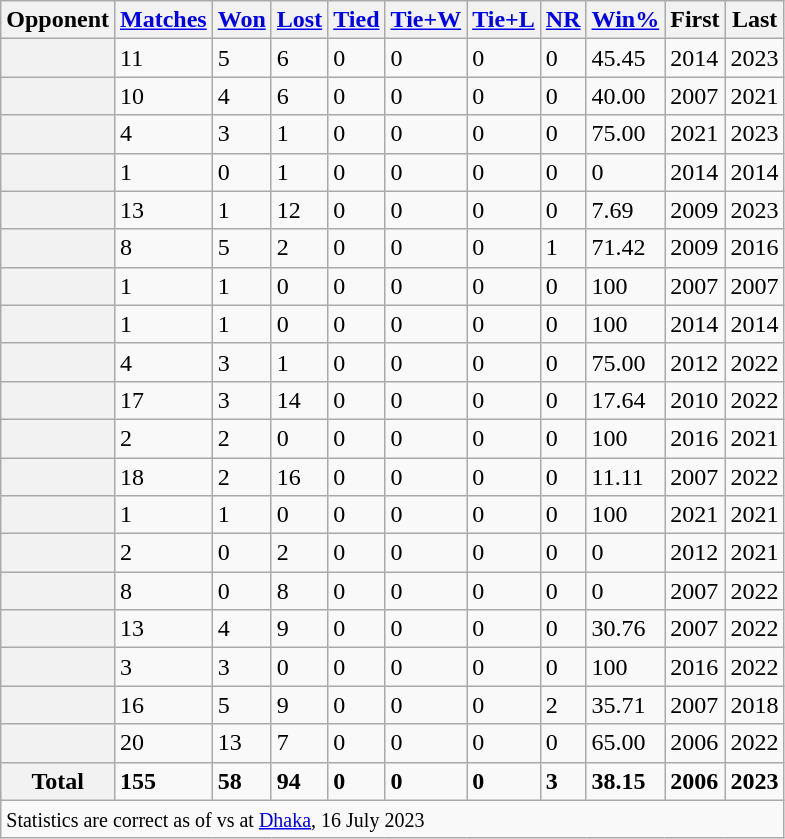<table class="wikitable plainrowheaders sortable" style="text-align:left">
<tr>
<th scope="col">Opponent</th>
<th scope="col"><a href='#'>Matches</a></th>
<th scope="col"><a href='#'>Won</a></th>
<th scope="col"><a href='#'>Lost</a></th>
<th scope="col"><a href='#'>Tied</a></th>
<th scope="col"><a href='#'>Tie+W</a></th>
<th scope="col"><a href='#'>Tie+L</a></th>
<th scope="col"><a href='#'>NR</a></th>
<th scope="col"><a href='#'>Win%</a></th>
<th scope="col">First</th>
<th scope="col">Last</th>
</tr>
<tr>
<th scope="row"> </th>
<td>11</td>
<td>5</td>
<td>6</td>
<td>0</td>
<td>0</td>
<td>0</td>
<td>0</td>
<td>45.45</td>
<td>2014</td>
<td>2023</td>
</tr>
<tr>
<th scope="row"></th>
<td>10</td>
<td>4</td>
<td>6</td>
<td>0</td>
<td>0</td>
<td>0</td>
<td>0</td>
<td>40.00</td>
<td>2007</td>
<td>2021</td>
</tr>
<tr>
<th scope="row"></th>
<td>4</td>
<td>3</td>
<td>1</td>
<td>0</td>
<td>0</td>
<td>0</td>
<td>0</td>
<td>75.00</td>
<td>2021</td>
<td>2023</td>
</tr>
<tr>
<th scope="row"> </th>
<td>1</td>
<td>0</td>
<td>1</td>
<td>0</td>
<td>0</td>
<td>0</td>
<td>0</td>
<td>0</td>
<td>2014</td>
<td>2014</td>
</tr>
<tr>
<th scope="row"></th>
<td>13</td>
<td>1</td>
<td>12</td>
<td>0</td>
<td>0</td>
<td>0</td>
<td>0</td>
<td>7.69</td>
<td>2009</td>
<td>2023</td>
</tr>
<tr>
<th scope="row"> </th>
<td>8</td>
<td>5</td>
<td>2</td>
<td>0</td>
<td>0</td>
<td>0</td>
<td>1</td>
<td>71.42</td>
<td>2009</td>
<td>2016</td>
</tr>
<tr>
<th scope="row"> </th>
<td>1</td>
<td>1</td>
<td>0</td>
<td>0</td>
<td>0</td>
<td>0</td>
<td>0</td>
<td>100</td>
<td>2007</td>
<td>2007</td>
</tr>
<tr>
<th scope="row"> </th>
<td>1</td>
<td>1</td>
<td>0</td>
<td>0</td>
<td>0</td>
<td>0</td>
<td>0</td>
<td>100</td>
<td>2014</td>
<td>2014</td>
</tr>
<tr>
<th scope="row"> </th>
<td>4</td>
<td>3</td>
<td>1</td>
<td>0</td>
<td>0</td>
<td>0</td>
<td>0</td>
<td>75.00</td>
<td>2012</td>
<td>2022</td>
</tr>
<tr>
<th scope="row"></th>
<td>17</td>
<td>3</td>
<td>14</td>
<td>0</td>
<td>0</td>
<td>0</td>
<td>0</td>
<td>17.64</td>
<td>2010</td>
<td>2022</td>
</tr>
<tr>
<th scope="row"> </th>
<td>2</td>
<td>2</td>
<td>0</td>
<td>0</td>
<td>0</td>
<td>0</td>
<td>0</td>
<td>100</td>
<td>2016</td>
<td>2021</td>
</tr>
<tr>
<th scope="row"></th>
<td>18</td>
<td>2</td>
<td>16</td>
<td>0</td>
<td>0</td>
<td>0</td>
<td>0</td>
<td>11.11</td>
<td>2007</td>
<td>2022</td>
</tr>
<tr>
<th scope="row"> </th>
<td>1</td>
<td>1</td>
<td>0</td>
<td>0</td>
<td>0</td>
<td>0</td>
<td>0</td>
<td>100</td>
<td>2021</td>
<td>2021</td>
</tr>
<tr>
<th scope="row"> </th>
<td>2</td>
<td>0</td>
<td>2</td>
<td>0</td>
<td>0</td>
<td>0</td>
<td>0</td>
<td>0</td>
<td>2012</td>
<td>2021</td>
</tr>
<tr>
<th scope="row"></th>
<td>8</td>
<td>0</td>
<td>8</td>
<td>0</td>
<td>0</td>
<td>0</td>
<td>0</td>
<td>0</td>
<td>2007</td>
<td>2022</td>
</tr>
<tr>
<th scope="row"></th>
<td>13</td>
<td>4</td>
<td>9</td>
<td>0</td>
<td>0</td>
<td>0</td>
<td>0</td>
<td>30.76</td>
<td>2007</td>
<td>2022</td>
</tr>
<tr>
<th scope="row"> </th>
<td>3</td>
<td>3</td>
<td>0</td>
<td>0</td>
<td>0</td>
<td>0</td>
<td>0</td>
<td>100</td>
<td>2016</td>
<td>2022</td>
</tr>
<tr>
<th scope="row"></th>
<td>16</td>
<td>5</td>
<td>9</td>
<td>0</td>
<td>0</td>
<td>0</td>
<td>2</td>
<td>35.71</td>
<td>2007</td>
<td>2018</td>
</tr>
<tr>
<th scope="row"></th>
<td>20</td>
<td>13</td>
<td>7</td>
<td>0</td>
<td>0</td>
<td>0</td>
<td>0</td>
<td>65.00</td>
<td>2006</td>
<td>2022</td>
</tr>
<tr class="sortbottom">
<th scope="row" style="text-align:center">Total</th>
<td><strong>155</strong></td>
<td><strong>58</strong></td>
<td><strong>94</strong></td>
<td><strong>0</strong></td>
<td><strong>0</strong></td>
<td><strong>0</strong></td>
<td><strong>3</strong></td>
<td><strong>38.15</strong></td>
<td><strong>2006</strong></td>
<td><strong>2023</strong></td>
</tr>
<tr>
<td colspan = 11><small>Statistics are correct as of  vs  at <a href='#'>Dhaka</a>, 16 July 2023</small></td>
</tr>
</table>
